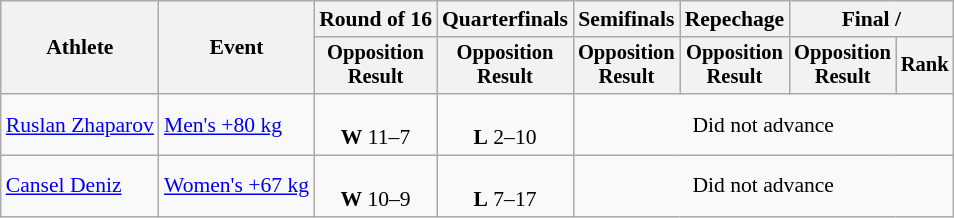<table class="wikitable" style="font-size:90%;">
<tr>
<th rowspan=2>Athlete</th>
<th rowspan=2>Event</th>
<th>Round of 16</th>
<th>Quarterfinals</th>
<th>Semifinals</th>
<th>Repechage</th>
<th colspan=2>Final / </th>
</tr>
<tr style="font-size:95%">
<th>Opposition<br>Result</th>
<th>Opposition<br>Result</th>
<th>Opposition<br>Result</th>
<th>Opposition<br>Result</th>
<th>Opposition<br>Result</th>
<th>Rank</th>
</tr>
<tr align=center>
<td align=left><a href='#'>Ruslan Zhaparov</a></td>
<td align=left><a href='#'>Men's +80 kg</a></td>
<td><br> <strong>W</strong> 11–7</td>
<td><br> <strong>L</strong> 2–10</td>
<td colspan=4>Did not advance</td>
</tr>
<tr align=center>
<td align=left><a href='#'>Cansel Deniz</a></td>
<td align=left><a href='#'>Women's +67 kg</a></td>
<td><br> <strong>W</strong> 10–9</td>
<td><br> <strong>L</strong> 7–17</td>
<td colspan=4>Did not advance</td>
</tr>
</table>
